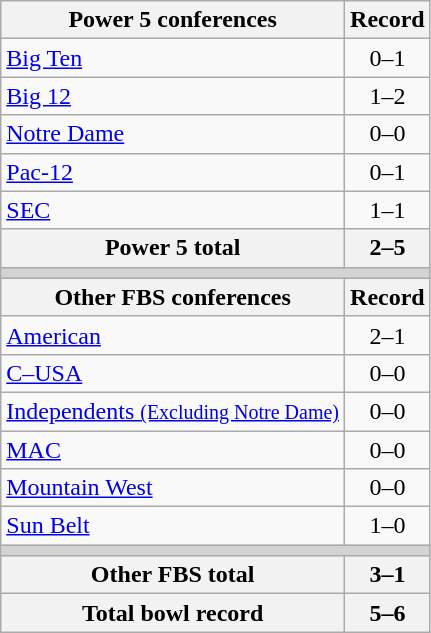<table class="wikitable">
<tr>
<th>Power 5 conferences</th>
<th>Record</th>
</tr>
<tr>
<td><a href='#'>Big Ten</a></td>
<td align=center>0–1</td>
</tr>
<tr>
<td><a href='#'>Big 12</a></td>
<td align=center>1–2</td>
</tr>
<tr>
<td><a href='#'>Notre Dame</a></td>
<td align=center>0–0</td>
</tr>
<tr>
<td><a href='#'>Pac-12</a></td>
<td align=center>0–1</td>
</tr>
<tr>
<td><a href='#'>SEC</a></td>
<td align=center>1–1</td>
</tr>
<tr>
<th>Power 5 total</th>
<th>2–5</th>
</tr>
<tr>
<th colspan="2" style="background:lightgrey;"></th>
</tr>
<tr>
<th>Other FBS conferences</th>
<th>Record</th>
</tr>
<tr>
<td><a href='#'>American</a></td>
<td align=center>2–1</td>
</tr>
<tr>
<td><a href='#'>C–USA</a></td>
<td align=center>0–0</td>
</tr>
<tr>
<td><a href='#'>Independents <small>(Excluding Notre Dame)</small></a></td>
<td align=center>0–0</td>
</tr>
<tr>
<td><a href='#'>MAC</a></td>
<td align=center>0–0</td>
</tr>
<tr>
<td><a href='#'>Mountain West</a></td>
<td align=center>0–0</td>
</tr>
<tr>
<td><a href='#'>Sun Belt</a></td>
<td align=center>1–0</td>
</tr>
<tr>
<th colspan="2" style="background:lightgrey;"></th>
</tr>
<tr>
<th>Other FBS total</th>
<th>3–1</th>
</tr>
<tr>
<th>Total bowl record</th>
<th>5–6</th>
</tr>
</table>
